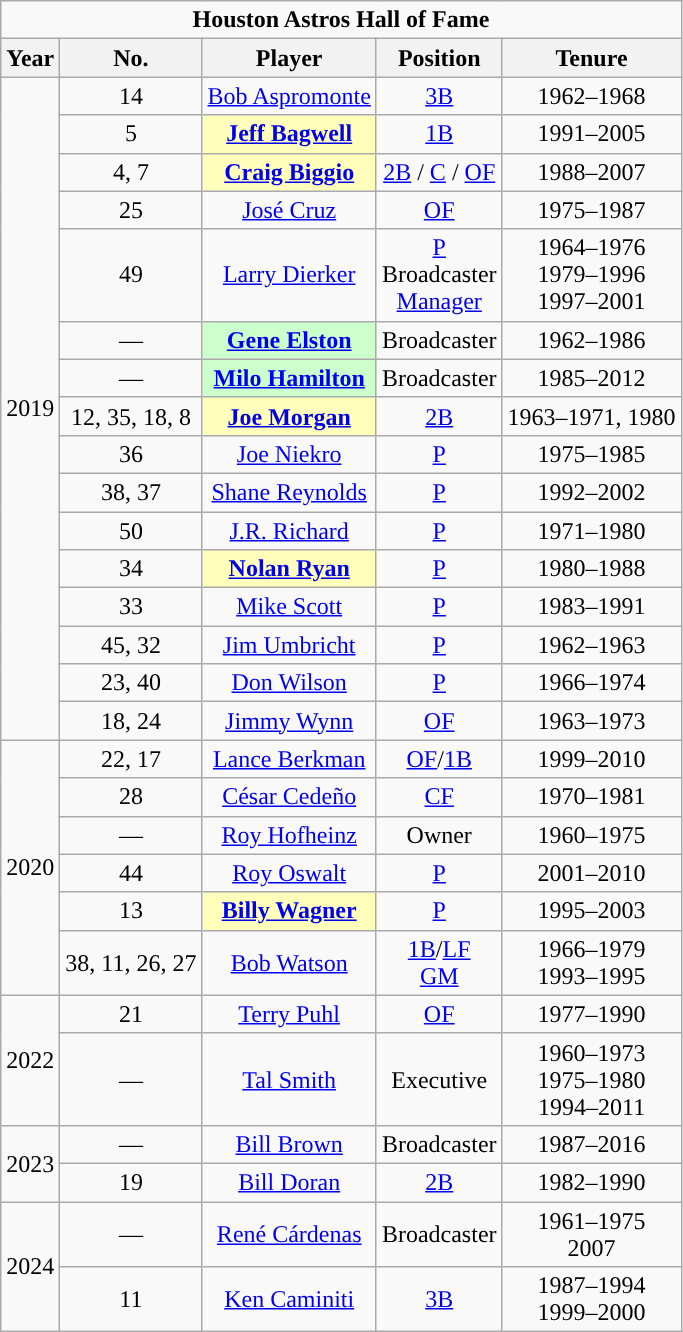<table class="wikitable" style="text-align:center">
<tr>
<td colspan="5"><strong>Houston Astros Hall of Fame</strong></td>
</tr>
<tr>
<th>Year</th>
<th>No.</th>
<th>Player</th>
<th>Position</th>
<th>Tenure</th>
</tr>
<tr>
<td rowspan=16>2019</td>
<td>14</td>
<td><a href='#'>Bob Aspromonte</a></td>
<td><a href='#'>3B</a></td>
<td>1962–1968</td>
</tr>
<tr>
<td>5</td>
<td style="background:#ffb;"><strong><a href='#'>Jeff Bagwell</a></strong></td>
<td><a href='#'>1B</a></td>
<td>1991–2005</td>
</tr>
<tr>
<td>4, 7</td>
<td style="background:#ffb;"><strong><a href='#'>Craig Biggio</a></strong></td>
<td><a href='#'>2B</a> / <a href='#'>C</a> / <a href='#'>OF</a></td>
<td>1988–2007</td>
</tr>
<tr>
<td>25</td>
<td><a href='#'>José Cruz</a></td>
<td><a href='#'>OF</a></td>
<td>1975–1987</td>
</tr>
<tr>
<td>49</td>
<td><a href='#'>Larry Dierker</a></td>
<td><a href='#'>P</a><br>Broadcaster<br><a href='#'>Manager</a></td>
<td>1964–1976<br>1979–1996<br>1997–2001</td>
</tr>
<tr>
<td>—</td>
<td style="background:#cfc;"><strong><a href='#'>Gene Elston</a></strong></td>
<td>Broadcaster</td>
<td>1962–1986</td>
</tr>
<tr>
<td>—</td>
<td style="background:#cfc;"><strong><a href='#'>Milo Hamilton</a></strong></td>
<td>Broadcaster</td>
<td>1985–2012</td>
</tr>
<tr>
<td>12, 35, 18, 8</td>
<td style="background:#ffb;"><strong><a href='#'>Joe Morgan</a></strong></td>
<td><a href='#'>2B</a></td>
<td>1963–1971, 1980</td>
</tr>
<tr>
<td>36</td>
<td><a href='#'>Joe Niekro</a></td>
<td><a href='#'>P</a></td>
<td>1975–1985</td>
</tr>
<tr>
<td>38, 37</td>
<td><a href='#'>Shane Reynolds</a></td>
<td><a href='#'>P</a></td>
<td>1992–2002</td>
</tr>
<tr>
<td>50</td>
<td><a href='#'>J.R. Richard</a></td>
<td><a href='#'>P</a></td>
<td>1971–1980</td>
</tr>
<tr>
<td>34</td>
<td style="background:#ffb;"><strong><a href='#'>Nolan Ryan</a></strong></td>
<td><a href='#'>P</a></td>
<td>1980–1988</td>
</tr>
<tr>
<td>33</td>
<td><a href='#'>Mike Scott</a></td>
<td><a href='#'>P</a></td>
<td>1983–1991</td>
</tr>
<tr>
<td>45, 32</td>
<td><a href='#'>Jim Umbricht</a></td>
<td><a href='#'>P</a></td>
<td>1962–1963</td>
</tr>
<tr>
<td>23, 40</td>
<td><a href='#'>Don Wilson</a></td>
<td><a href='#'>P</a></td>
<td>1966–1974</td>
</tr>
<tr>
<td>18, 24</td>
<td><a href='#'>Jimmy Wynn</a></td>
<td><a href='#'>OF</a></td>
<td>1963–1973</td>
</tr>
<tr>
<td rowspan=6>2020</td>
<td>22, 17</td>
<td><a href='#'>Lance Berkman</a></td>
<td><a href='#'>OF</a>/<a href='#'>1B</a></td>
<td>1999–2010</td>
</tr>
<tr>
<td>28</td>
<td><a href='#'>César Cedeño</a></td>
<td><a href='#'>CF</a></td>
<td>1970–1981</td>
</tr>
<tr>
<td>—</td>
<td><a href='#'>Roy Hofheinz</a></td>
<td>Owner</td>
<td>1960–1975</td>
</tr>
<tr>
<td>44</td>
<td><a href='#'>Roy Oswalt</a></td>
<td><a href='#'>P</a></td>
<td>2001–2010</td>
</tr>
<tr>
<td>13</td>
<td style="background:#ffb;"><strong><a href='#'>Billy Wagner</a></strong></td>
<td><a href='#'>P</a></td>
<td>1995–2003</td>
</tr>
<tr>
<td>38, 11, 26, 27</td>
<td><a href='#'>Bob Watson</a></td>
<td><a href='#'>1B</a>/<a href='#'>LF</a> <br> <a href='#'>GM</a></td>
<td>1966–1979 <br> 1993–1995</td>
</tr>
<tr>
<td rowspan=2>2022</td>
<td>21</td>
<td><a href='#'>Terry Puhl</a></td>
<td><a href='#'>OF</a></td>
<td>1977–1990</td>
</tr>
<tr>
<td>—</td>
<td><a href='#'>Tal Smith</a></td>
<td>Executive</td>
<td>1960–1973 <br> 1975–1980 <br> 1994–2011</td>
</tr>
<tr>
<td rowspan=2>2023</td>
<td>—</td>
<td><a href='#'>Bill Brown</a></td>
<td>Broadcaster</td>
<td>1987–2016</td>
</tr>
<tr>
<td>19</td>
<td><a href='#'>Bill Doran</a></td>
<td><a href='#'>2B</a></td>
<td>1982–1990</td>
</tr>
<tr>
<td rowspan=2>2024</td>
<td>—</td>
<td><a href='#'>René Cárdenas</a></td>
<td>Broadcaster</td>
<td>1961–1975 <br> 2007</td>
</tr>
<tr>
<td>11</td>
<td><a href='#'>Ken Caminiti</a></td>
<td><a href='#'>3B</a></td>
<td>1987–1994 <br> 1999–2000</td>
</tr>
</table>
